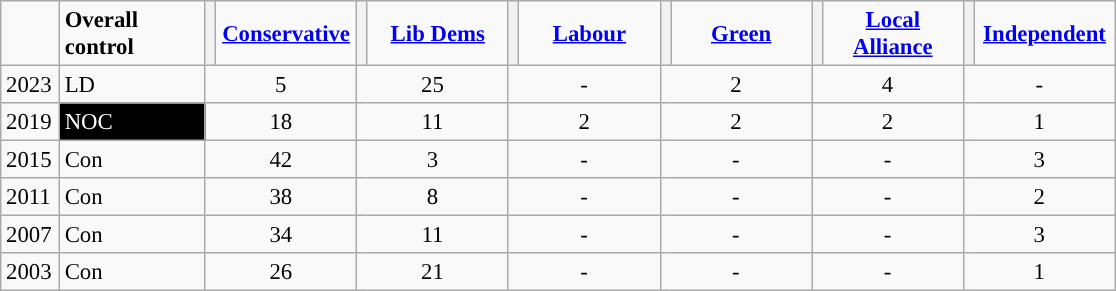<table class="wikitable" style="text-align:left; padding-left:1em; font-size: 95%">
<tr>
<td width=32></td>
<td width=90><strong>Overall control</strong></td>
<th style="background-color: "></th>
<td width=87 align="center"><strong><a href='#'>Conservative</a></strong></td>
<th style="background-color: "></th>
<td width=87 align="center"><strong><a href='#'>Lib Dems</a></strong></td>
<th style="background-color: "></th>
<td width=87 align="center"><strong><a href='#'>Labour</a></strong></td>
<th style="background-color: "></th>
<td width=87 align="center"><strong><a href='#'>Green</a></strong></td>
<th style="background-color: "></th>
<td width=87 align="center"><strong><a href='#'>Local Alliance</a></strong></td>
<th style="background-color: "></th>
<td width=87 align="center"><strong><a href='#'>Independent</a></strong></td>
</tr>
<tr>
<td>2023</td>
<td style="background:">LD</td>
<td colspan=2 align="center">5</td>
<td colspan=2 align="center">25</td>
<td colspan=2 align="center">-</td>
<td colspan=2 align="center">2</td>
<td colspan=2 align="center">4</td>
<td colspan=2 align="center">-</td>
</tr>
<tr>
<td>2019</td>
<td style="background:black; color:white">NOC</td>
<td colspan=2 align="center">18</td>
<td colspan=2 align="center">11</td>
<td colspan=2 align="center">2</td>
<td colspan=2 align="center">2</td>
<td colspan=2 align="center">2</td>
<td colspan=2 align="center">1</td>
</tr>
<tr>
<td>2015</td>
<td style="background:">Con</td>
<td colspan=2 align="center">42</td>
<td colspan=2 align="center">3</td>
<td colspan=2 align="center">-</td>
<td colspan=2 align="center">-</td>
<td colspan=2 align="center">-</td>
<td colspan=2 align="center">3</td>
</tr>
<tr>
<td>2011</td>
<td style="background:">Con</td>
<td colspan=2 align="center">38</td>
<td colspan=2 align="center">8</td>
<td colspan=2 align="center">-</td>
<td colspan=2 align="center">-</td>
<td colspan=2 align="center">-</td>
<td colspan=2 align="center">2</td>
</tr>
<tr>
<td>2007</td>
<td style="background:">Con</td>
<td colspan=2 align="center">34</td>
<td colspan=2 align="center">11</td>
<td colspan=2 align="center">-</td>
<td colspan=2 align="center">-</td>
<td colspan=2 align="center">-</td>
<td colspan=2 align="center">3</td>
</tr>
<tr>
<td>2003</td>
<td style="background:">Con</td>
<td colspan=2 align="center">26</td>
<td colspan=2 align="center">21</td>
<td colspan=2 align="center">-</td>
<td colspan=2 align="center">-</td>
<td colspan=2 align="center">-</td>
<td colspan=2 align="center">1</td>
</tr>
</table>
